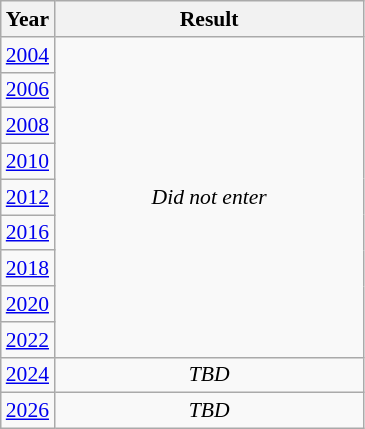<table class="wikitable" style="text-align: center; font-size:90%">
<tr>
<th>Year</th>
<th style="width:200px">Result</th>
</tr>
<tr>
<td> <a href='#'>2004</a></td>
<td rowspan="9"><em>Did not enter</em></td>
</tr>
<tr>
<td> <a href='#'>2006</a></td>
</tr>
<tr>
<td> <a href='#'>2008</a></td>
</tr>
<tr>
<td> <a href='#'>2010</a></td>
</tr>
<tr>
<td> <a href='#'>2012</a></td>
</tr>
<tr>
<td> <a href='#'>2016</a></td>
</tr>
<tr>
<td> <a href='#'>2018</a></td>
</tr>
<tr>
<td> <a href='#'>2020</a></td>
</tr>
<tr>
<td> <a href='#'>2022</a></td>
</tr>
<tr>
<td> <a href='#'>2024</a></td>
<td><em>TBD</em></td>
</tr>
<tr>
<td> <a href='#'>2026</a></td>
<td><em>TBD</em></td>
</tr>
</table>
